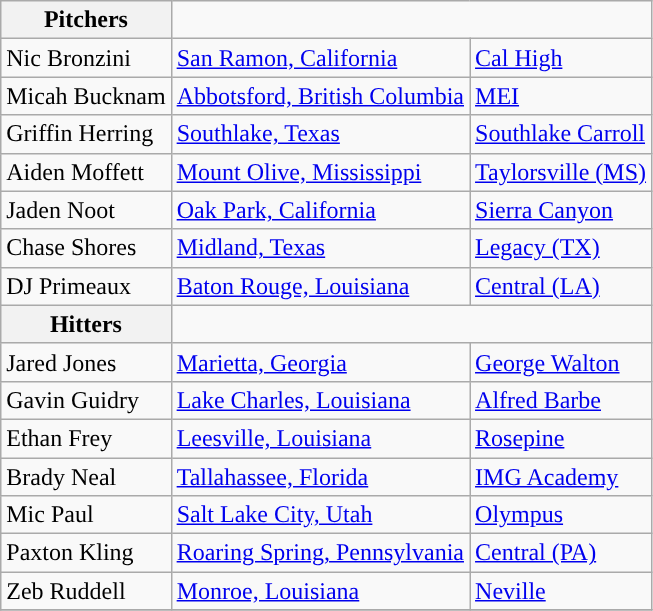<table class="wikitable">
<tr>
<th>Pitchers</th>
</tr>
<tr>
<td>Nic Bronzini</td>
<td><a href='#'>San Ramon, California</a></td>
<td><a href='#'>Cal High</a></td>
</tr>
<tr>
<td>Micah Bucknam</td>
<td><a href='#'>Abbotsford, British Columbia</a></td>
<td><a href='#'>MEI</a></td>
</tr>
<tr>
<td>Griffin Herring</td>
<td><a href='#'>Southlake, Texas</a></td>
<td><a href='#'>Southlake Carroll</a></td>
</tr>
<tr>
<td>Aiden Moffett</td>
<td><a href='#'>Mount Olive, Mississippi</a></td>
<td><a href='#'>Taylorsville (MS)</a></td>
</tr>
<tr>
<td>Jaden Noot</td>
<td><a href='#'>Oak Park, California</a></td>
<td><a href='#'>Sierra Canyon</a></td>
</tr>
<tr>
<td>Chase Shores</td>
<td><a href='#'>Midland, Texas</a></td>
<td><a href='#'>Legacy (TX)</a></td>
</tr>
<tr>
<td>DJ Primeaux</td>
<td><a href='#'>Baton Rouge, Louisiana</a></td>
<td><a href='#'>Central (LA)</a></td>
</tr>
<tr>
<th>Hitters</th>
</tr>
<tr>
<td>Jared Jones</td>
<td><a href='#'>Marietta, Georgia</a></td>
<td><a href='#'>George Walton</a></td>
</tr>
<tr>
<td>Gavin Guidry</td>
<td><a href='#'>Lake Charles, Louisiana</a></td>
<td><a href='#'>Alfred Barbe</a></td>
</tr>
<tr>
<td>Ethan Frey</td>
<td><a href='#'>Leesville, Louisiana</a></td>
<td><a href='#'>Rosepine</a></td>
</tr>
<tr>
<td>Brady Neal</td>
<td><a href='#'>Tallahassee, Florida</a></td>
<td><a href='#'>IMG Academy</a></td>
</tr>
<tr>
<td>Mic Paul</td>
<td><a href='#'>Salt Lake City, Utah</a></td>
<td><a href='#'>Olympus</a></td>
</tr>
<tr>
<td>Paxton Kling</td>
<td><a href='#'>Roaring Spring, Pennsylvania</a></td>
<td><a href='#'>Central (PA)</a></td>
</tr>
<tr>
<td>Zeb Ruddell</td>
<td><a href='#'>Monroe, Louisiana</a></td>
<td><a href='#'>Neville</a></td>
</tr>
<tr>
</tr>
</table>
